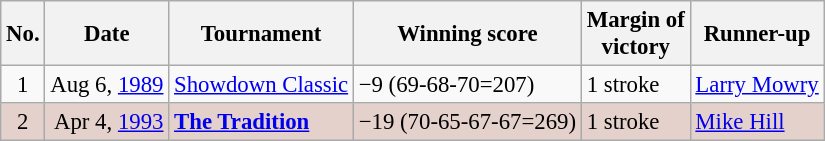<table class="wikitable" style="font-size:95%;">
<tr>
<th>No.</th>
<th>Date</th>
<th>Tournament</th>
<th>Winning score</th>
<th>Margin of<br>victory</th>
<th>Runner-up</th>
</tr>
<tr>
<td align=center>1</td>
<td align=right>Aug 6, <a href='#'>1989</a></td>
<td><a href='#'>Showdown Classic</a></td>
<td>−9 (69-68-70=207)</td>
<td>1 stroke</td>
<td> <a href='#'>Larry Mowry</a></td>
</tr>
<tr style="background:#e5d1cb;">
<td align=center>2</td>
<td align=right>Apr 4, <a href='#'>1993</a></td>
<td><strong><a href='#'>The Tradition</a></strong></td>
<td>−19 (70-65-67-67=269)</td>
<td>1 stroke</td>
<td> <a href='#'>Mike Hill</a></td>
</tr>
</table>
